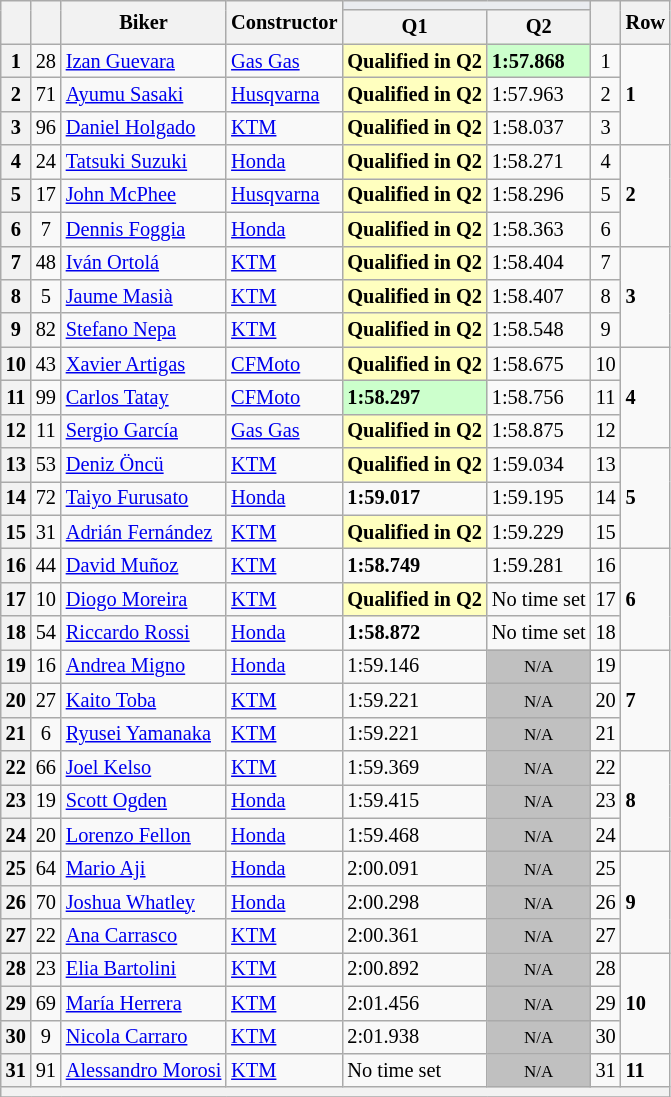<table class="wikitable sortable" style="font-size: 85%;">
<tr>
<th rowspan="2"></th>
<th rowspan="2"></th>
<th rowspan="2">Biker</th>
<th rowspan="2">Constructor</th>
<th colspan="2" style="background:#eaecf0; text-align:center;"></th>
<th rowspan="2"></th>
<th rowspan="2">Row</th>
</tr>
<tr>
<th scope="col">Q1</th>
<th scope="col">Q2</th>
</tr>
<tr>
<th scope="row">1</th>
<td align="center">28</td>
<td> <a href='#'>Izan Guevara</a></td>
<td><a href='#'>Gas Gas</a></td>
<td style="background:#ffffbf;"><strong>Qualified in Q2</strong></td>
<td style="background:#ccffcc;"><strong>1:57.868</strong></td>
<td align="center">1</td>
<td rowspan="3"><strong>1</strong></td>
</tr>
<tr>
<th scope="row">2</th>
<td align="center">71</td>
<td> <a href='#'>Ayumu Sasaki</a></td>
<td><a href='#'>Husqvarna</a></td>
<td style="background:#ffffbf;"><strong>Qualified in Q2</strong></td>
<td>1:57.963</td>
<td align="center">2</td>
</tr>
<tr>
<th scope="row">3</th>
<td align="center">96</td>
<td> <a href='#'>Daniel Holgado</a></td>
<td><a href='#'>KTM</a></td>
<td style="background:#ffffbf;"><strong>Qualified in Q2</strong></td>
<td>1:58.037</td>
<td align="center">3</td>
</tr>
<tr>
<th scope="row">4</th>
<td align="center">24</td>
<td> <a href='#'>Tatsuki Suzuki</a></td>
<td><a href='#'>Honda</a></td>
<td style="background:#ffffbf;"><strong>Qualified in Q2</strong></td>
<td>1:58.271</td>
<td align="center">4</td>
<td rowspan="3"><strong>2</strong></td>
</tr>
<tr>
<th scope="row">5</th>
<td align="center">17</td>
<td> <a href='#'>John McPhee</a></td>
<td><a href='#'>Husqvarna</a></td>
<td style="background:#ffffbf;"><strong>Qualified in Q2</strong></td>
<td>1:58.296</td>
<td align="center">5</td>
</tr>
<tr>
<th scope="row">6</th>
<td align="center">7</td>
<td> <a href='#'>Dennis Foggia</a></td>
<td><a href='#'>Honda</a></td>
<td style="background:#ffffbf;"><strong>Qualified in Q2</strong></td>
<td>1:58.363</td>
<td align="center">6</td>
</tr>
<tr>
<th scope="row">7</th>
<td align="center">48</td>
<td> <a href='#'>Iván Ortolá</a></td>
<td><a href='#'>KTM</a></td>
<td style="background:#ffffbf;"><strong>Qualified in Q2</strong></td>
<td>1:58.404</td>
<td align="center">7</td>
<td rowspan="3"><strong>3</strong></td>
</tr>
<tr>
<th scope="row">8</th>
<td align="center">5</td>
<td> <a href='#'>Jaume Masià</a></td>
<td><a href='#'>KTM</a></td>
<td style="background:#ffffbf;"><strong>Qualified in Q2</strong></td>
<td>1:58.407</td>
<td align="center">8</td>
</tr>
<tr>
<th scope="row">9</th>
<td align="center">82</td>
<td> <a href='#'>Stefano Nepa</a></td>
<td><a href='#'>KTM</a></td>
<td style="background:#ffffbf;"><strong>Qualified in Q2</strong></td>
<td>1:58.548</td>
<td align="center">9</td>
</tr>
<tr>
<th scope="row">10</th>
<td align="center">43</td>
<td> <a href='#'>Xavier Artigas</a></td>
<td><a href='#'>CFMoto</a></td>
<td style="background:#ffffbf;"><strong>Qualified in Q2</strong></td>
<td>1:58.675</td>
<td align="center">10</td>
<td rowspan="3"><strong>4</strong></td>
</tr>
<tr>
<th scope="row">11</th>
<td align="center">99</td>
<td> <a href='#'>Carlos Tatay</a></td>
<td><a href='#'>CFMoto</a></td>
<td style="background:#ccffcc;"><strong>1:58.297</strong></td>
<td>1:58.756</td>
<td align="center">11</td>
</tr>
<tr>
<th scope="row">12</th>
<td align="center">11</td>
<td> <a href='#'>Sergio García</a></td>
<td><a href='#'>Gas Gas</a></td>
<td style="background:#ffffbf;"><strong>Qualified in Q2</strong></td>
<td>1:58.875</td>
<td align="center">12</td>
</tr>
<tr>
<th scope="row">13</th>
<td align="center">53</td>
<td> <a href='#'>Deniz Öncü</a></td>
<td><a href='#'>KTM</a></td>
<td style="background:#ffffbf;"><strong>Qualified in Q2</strong></td>
<td>1:59.034</td>
<td align="center">13</td>
<td rowspan="3"><strong>5</strong></td>
</tr>
<tr>
<th scope="row">14</th>
<td align="center">72</td>
<td> <a href='#'>Taiyo Furusato</a></td>
<td><a href='#'>Honda</a></td>
<td><strong>1:59.017</strong></td>
<td>1:59.195</td>
<td align="center">14</td>
</tr>
<tr>
<th scope="row">15</th>
<td align="center">31</td>
<td> <a href='#'>Adrián Fernández</a></td>
<td><a href='#'>KTM</a></td>
<td style="background:#ffffbf;"><strong>Qualified in Q2</strong></td>
<td>1:59.229</td>
<td align="center">15</td>
</tr>
<tr>
<th scope="row">16</th>
<td align="center">44</td>
<td> <a href='#'>David Muñoz</a></td>
<td><a href='#'>KTM</a></td>
<td><strong>1:58.749</strong></td>
<td>1:59.281</td>
<td align="center">16</td>
<td rowspan="3"><strong>6</strong></td>
</tr>
<tr>
<th scope="row">17</th>
<td align="center">10</td>
<td> <a href='#'>Diogo Moreira</a></td>
<td><a href='#'>KTM</a></td>
<td style="background:#ffffbf;"><strong>Qualified in Q2</strong></td>
<td>No time set</td>
<td align="center">17</td>
</tr>
<tr>
<th scope="row">18</th>
<td align="center">54</td>
<td> <a href='#'>Riccardo Rossi</a></td>
<td><a href='#'>Honda</a></td>
<td><strong>1:58.872</strong></td>
<td>No time set</td>
<td align="center">18</td>
</tr>
<tr>
<th scope="row">19</th>
<td align="center">16</td>
<td> <a href='#'>Andrea Migno</a></td>
<td><a href='#'>Honda</a></td>
<td>1:59.146</td>
<td style="background: silver" align="center" data-sort-value="19"><small>N/A</small></td>
<td align="center">19</td>
<td rowspan="3"><strong>7</strong></td>
</tr>
<tr>
<th scope="row">20</th>
<td align="center">27</td>
<td> <a href='#'>Kaito Toba</a></td>
<td><a href='#'>KTM</a></td>
<td>1:59.221</td>
<td style="background: silver" align="center" data-sort-value="20"><small>N/A</small></td>
<td align="center">20</td>
</tr>
<tr>
<th scope="row">21</th>
<td align="center">6</td>
<td> <a href='#'>Ryusei Yamanaka</a></td>
<td><a href='#'>KTM</a></td>
<td>1:59.221</td>
<td style="background: silver" align="center" data-sort-value="21"><small>N/A</small></td>
<td align="center">21</td>
</tr>
<tr>
<th scope="row">22</th>
<td align="center">66</td>
<td> <a href='#'>Joel Kelso</a></td>
<td><a href='#'>KTM</a></td>
<td>1:59.369</td>
<td style="background: silver" align="center" data-sort-value="22"><small>N/A</small></td>
<td align="center">22</td>
<td rowspan="3"><strong>8</strong></td>
</tr>
<tr>
<th scope="row">23</th>
<td align="center">19</td>
<td> <a href='#'>Scott Ogden</a></td>
<td><a href='#'>Honda</a></td>
<td>1:59.415</td>
<td style="background: silver" align="center" data-sort-value="23"><small>N/A</small></td>
<td align="center">23</td>
</tr>
<tr>
<th scope="row">24</th>
<td align="center">20</td>
<td> <a href='#'>Lorenzo Fellon</a></td>
<td><a href='#'>Honda</a></td>
<td>1:59.468</td>
<td style="background: silver" align="center" data-sort-value="24"><small>N/A</small></td>
<td align="center">24</td>
</tr>
<tr>
<th scope="row">25</th>
<td align="center">64</td>
<td> <a href='#'>Mario Aji</a></td>
<td><a href='#'>Honda</a></td>
<td>2:00.091</td>
<td style="background: silver" align="center" data-sort-value="25"><small>N/A</small></td>
<td align="center">25</td>
<td rowspan="3"><strong>9</strong></td>
</tr>
<tr>
<th scope="row">26</th>
<td align="center">70</td>
<td> <a href='#'>Joshua Whatley</a></td>
<td><a href='#'>Honda</a></td>
<td>2:00.298</td>
<td style="background: silver" align="center" data-sort-value="26"><small>N/A</small></td>
<td align="center">26</td>
</tr>
<tr>
<th scope="row">27</th>
<td align="center">22</td>
<td> <a href='#'>Ana Carrasco</a></td>
<td><a href='#'>KTM</a></td>
<td>2:00.361</td>
<td style="background: silver" align="center" data-sort-value="27"><small>N/A</small></td>
<td align="center">27</td>
</tr>
<tr>
<th scope="row">28</th>
<td align="center">23</td>
<td> <a href='#'>Elia Bartolini</a></td>
<td><a href='#'>KTM</a></td>
<td>2:00.892</td>
<td style="background: silver" align="center" data-sort-value="28"><small>N/A</small></td>
<td align="center">28</td>
<td rowspan="3"><strong>10</strong></td>
</tr>
<tr>
<th scope="row">29</th>
<td align="center">69</td>
<td> <a href='#'>María Herrera</a></td>
<td><a href='#'>KTM</a></td>
<td>2:01.456</td>
<td style="background: silver" align="center" data-sort-value="29"><small>N/A</small></td>
<td align="center">29</td>
</tr>
<tr>
<th scope="row">30</th>
<td align="center">9</td>
<td> <a href='#'>Nicola Carraro</a></td>
<td><a href='#'>KTM</a></td>
<td>2:01.938</td>
<td style="background: silver" align="center" data-sort-value="30"><small>N/A</small></td>
<td align="center">30</td>
</tr>
<tr>
<th scope="row">31</th>
<td align="center">91</td>
<td> <a href='#'>Alessandro Morosi</a></td>
<td><a href='#'>KTM</a></td>
<td>No time set</td>
<td style="background: silver" align="center" data-sort-value="28"><small>N/A</small></td>
<td align="center">31</td>
<td rowspan="1"><strong>11</strong></td>
</tr>
<tr>
<th colspan="8"></th>
</tr>
<tr>
</tr>
</table>
